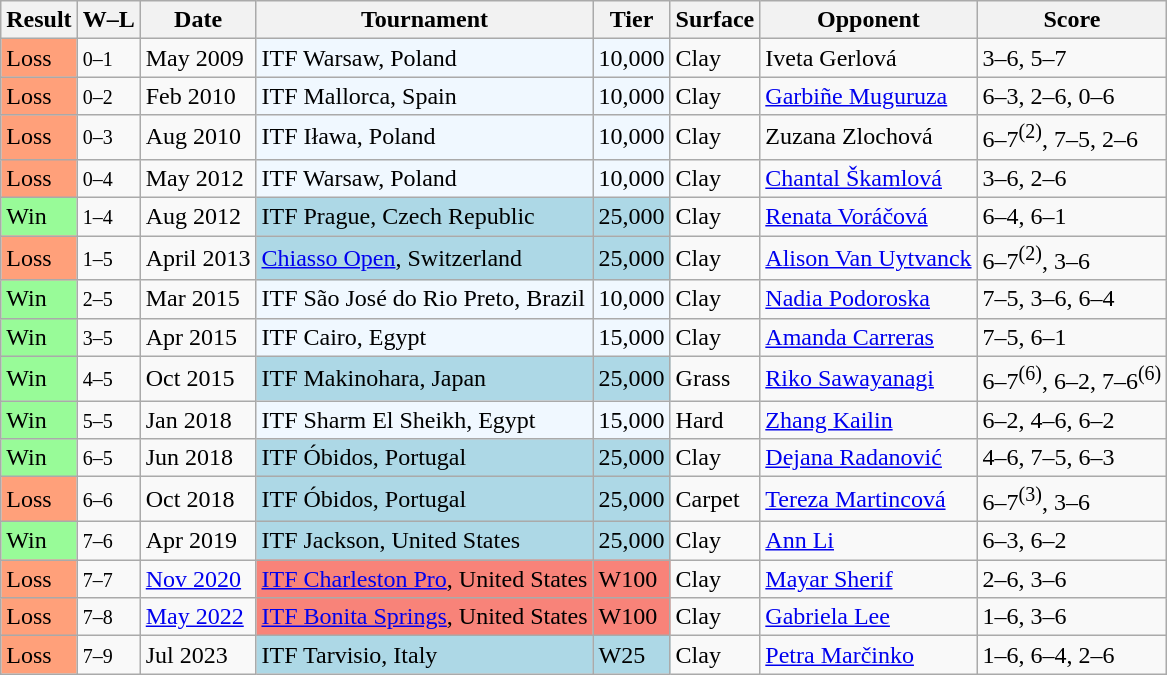<table class="sortable wikitable">
<tr>
<th>Result</th>
<th class="unsortable">W–L</th>
<th>Date</th>
<th>Tournament</th>
<th>Tier</th>
<th>Surface</th>
<th>Opponent</th>
<th class="unsortable">Score</th>
</tr>
<tr>
<td bgcolor="FFA07A">Loss</td>
<td><small>0–1</small></td>
<td>May 2009</td>
<td bgcolor="#f0f8ff">ITF Warsaw, Poland</td>
<td bgcolor="#f0f8ff">10,000</td>
<td>Clay</td>
<td> Iveta Gerlová</td>
<td>3–6, 5–7</td>
</tr>
<tr>
<td bgcolor="FFA07A">Loss</td>
<td><small>0–2</small></td>
<td>Feb 2010</td>
<td bgcolor="#f0f8ff">ITF Mallorca, Spain</td>
<td bgcolor="#f0f8ff">10,000</td>
<td>Clay</td>
<td> <a href='#'>Garbiñe Muguruza</a></td>
<td>6–3, 2–6, 0–6</td>
</tr>
<tr>
<td bgcolor="FFA07A">Loss</td>
<td><small>0–3</small></td>
<td>Aug 2010</td>
<td bgcolor="#f0f8ff">ITF Iława, Poland</td>
<td bgcolor="#f0f8ff">10,000</td>
<td>Clay</td>
<td> Zuzana Zlochová</td>
<td>6–7<sup>(2)</sup>, 7–5, 2–6</td>
</tr>
<tr>
<td bgcolor="FFA07A">Loss</td>
<td><small>0–4</small></td>
<td>May 2012</td>
<td bgcolor="#f0f8ff">ITF Warsaw, Poland</td>
<td bgcolor="#f0f8ff">10,000</td>
<td>Clay</td>
<td> <a href='#'>Chantal Škamlová</a></td>
<td>3–6, 2–6</td>
</tr>
<tr>
<td bgcolor="98FB98">Win</td>
<td><small>1–4</small></td>
<td>Aug 2012</td>
<td style="background:lightblue;">ITF Prague, Czech Republic</td>
<td style="background:lightblue;">25,000</td>
<td>Clay</td>
<td> <a href='#'>Renata Voráčová</a></td>
<td>6–4, 6–1</td>
</tr>
<tr>
<td bgcolor="FFA07A">Loss</td>
<td><small>1–5</small></td>
<td>April 2013</td>
<td style="background:lightblue;"><a href='#'>Chiasso Open</a>, Switzerland</td>
<td style="background:lightblue;">25,000</td>
<td>Clay</td>
<td> <a href='#'>Alison Van Uytvanck</a></td>
<td>6–7<sup>(2)</sup>, 3–6</td>
</tr>
<tr>
<td bgcolor="98FB98">Win</td>
<td><small>2–5</small></td>
<td>Mar 2015</td>
<td bgcolor="#f0f8ff">ITF São José do Rio Preto, Brazil</td>
<td bgcolor="#f0f8ff">10,000</td>
<td>Clay</td>
<td> <a href='#'>Nadia Podoroska</a></td>
<td>7–5, 3–6, 6–4</td>
</tr>
<tr>
<td bgcolor="98FB98">Win</td>
<td><small>3–5</small></td>
<td>Apr 2015</td>
<td bgcolor="#f0f8ff">ITF Cairo, Egypt</td>
<td bgcolor="#f0f8ff">15,000</td>
<td>Clay</td>
<td> <a href='#'>Amanda Carreras</a></td>
<td>7–5, 6–1</td>
</tr>
<tr>
<td bgcolor="98FB98">Win</td>
<td><small>4–5</small></td>
<td>Oct 2015</td>
<td style="background:lightblue;">ITF Makinohara, Japan</td>
<td style="background:lightblue;">25,000</td>
<td>Grass</td>
<td> <a href='#'>Riko Sawayanagi</a></td>
<td>6–7<sup>(6)</sup>, 6–2, 7–6<sup>(6)</sup></td>
</tr>
<tr>
<td bgcolor="98FB98">Win</td>
<td><small>5–5</small></td>
<td>Jan 2018</td>
<td bgcolor="#f0f8ff">ITF Sharm El Sheikh, Egypt</td>
<td bgcolor="#f0f8ff">15,000</td>
<td>Hard</td>
<td> <a href='#'>Zhang Kailin</a></td>
<td>6–2, 4–6, 6–2</td>
</tr>
<tr>
<td bgcolor="98FB98">Win</td>
<td><small>6–5</small></td>
<td>Jun 2018</td>
<td style="background:lightblue;">ITF Óbidos, Portugal</td>
<td style="background:lightblue;">25,000</td>
<td>Clay</td>
<td> <a href='#'>Dejana Radanović</a></td>
<td>4–6, 7–5, 6–3</td>
</tr>
<tr>
<td bgcolor="FFA07A">Loss</td>
<td><small>6–6</small></td>
<td>Oct 2018</td>
<td style="background:lightblue;">ITF Óbidos, Portugal</td>
<td style="background:lightblue;">25,000</td>
<td>Carpet</td>
<td> <a href='#'>Tereza Martincová</a></td>
<td>6–7<sup>(3)</sup>, 3–6</td>
</tr>
<tr>
<td bgcolor="98FB98">Win</td>
<td><small>7–6</small></td>
<td>Apr 2019</td>
<td style="background:lightblue;">ITF Jackson, United States</td>
<td style="background:lightblue;">25,000</td>
<td>Clay</td>
<td> <a href='#'>Ann Li</a></td>
<td>6–3, 6–2</td>
</tr>
<tr>
<td bgcolor="FFA07A">Loss</td>
<td><small>7–7</small></td>
<td><a href='#'>Nov 2020</a></td>
<td bgcolor="f88379"><a href='#'>ITF Charleston Pro</a>, United States</td>
<td bgcolor="f88379">W100</td>
<td>Clay</td>
<td> <a href='#'>Mayar Sherif</a></td>
<td>2–6, 3–6</td>
</tr>
<tr>
<td bgcolor="FFA07A">Loss</td>
<td><small>7–8</small></td>
<td><a href='#'>May 2022</a></td>
<td bgcolor="f88379"><a href='#'>ITF Bonita Springs</a>, United States</td>
<td bgcolor="f88379">W100</td>
<td>Clay</td>
<td> <a href='#'>Gabriela Lee</a></td>
<td>1–6, 3–6</td>
</tr>
<tr>
<td bgcolor="FFA07A">Loss</td>
<td><small>7–9</small></td>
<td>Jul 2023</td>
<td style="background:lightblue;">ITF Tarvisio, Italy</td>
<td style="background:lightblue;">W25</td>
<td>Clay</td>
<td> <a href='#'>Petra Marčinko</a></td>
<td>1–6, 6–4, 2–6</td>
</tr>
</table>
